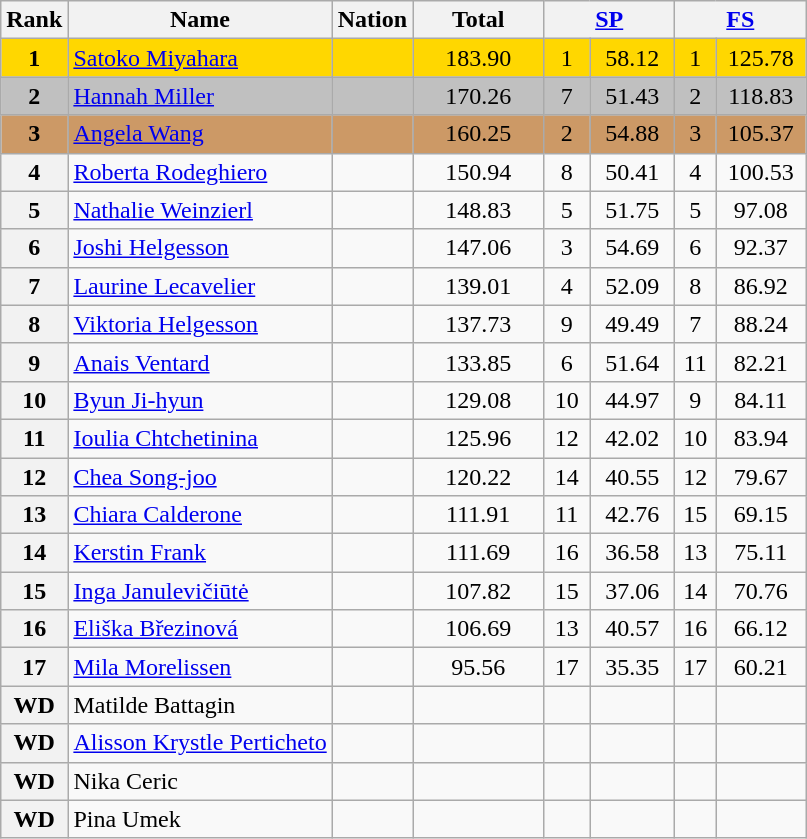<table class="wikitable sortable">
<tr>
<th>Rank</th>
<th>Name</th>
<th>Nation</th>
<th width="80px">Total</th>
<th colspan="2" width="80px"><a href='#'>SP</a></th>
<th colspan="2" width="80px"><a href='#'>FS</a></th>
</tr>
<tr bgcolor="gold">
<td align="center"><strong>1</strong></td>
<td><a href='#'>Satoko Miyahara</a></td>
<td></td>
<td align="center">183.90</td>
<td align="center">1</td>
<td align="center">58.12</td>
<td align="center">1</td>
<td align="center">125.78</td>
</tr>
<tr bgcolor="silver">
<td align="center"><strong>2</strong></td>
<td><a href='#'>Hannah Miller</a></td>
<td></td>
<td align="center">170.26</td>
<td align="center">7</td>
<td align="center">51.43</td>
<td align="center">2</td>
<td align="center">118.83</td>
</tr>
<tr bgcolor="cc9966">
<td align="center"><strong>3</strong></td>
<td><a href='#'>Angela Wang</a></td>
<td></td>
<td align="center">160.25</td>
<td align="center">2</td>
<td align="center">54.88</td>
<td align="center">3</td>
<td align="center">105.37</td>
</tr>
<tr>
<th>4</th>
<td><a href='#'>Roberta Rodeghiero</a></td>
<td></td>
<td align="center">150.94</td>
<td align="center">8</td>
<td align="center">50.41</td>
<td align="center">4</td>
<td align="center">100.53</td>
</tr>
<tr>
<th>5</th>
<td><a href='#'>Nathalie Weinzierl</a></td>
<td></td>
<td align="center">148.83</td>
<td align="center">5</td>
<td align="center">51.75</td>
<td align="center">5</td>
<td align="center">97.08</td>
</tr>
<tr>
<th>6</th>
<td><a href='#'>Joshi Helgesson</a></td>
<td></td>
<td align="center">147.06</td>
<td align="center">3</td>
<td align="center">54.69</td>
<td align="center">6</td>
<td align="center">92.37</td>
</tr>
<tr>
<th>7</th>
<td><a href='#'>Laurine Lecavelier</a></td>
<td></td>
<td align="center">139.01</td>
<td align="center">4</td>
<td align="center">52.09</td>
<td align="center">8</td>
<td align="center">86.92</td>
</tr>
<tr>
<th>8</th>
<td><a href='#'>Viktoria Helgesson</a></td>
<td></td>
<td align="center">137.73</td>
<td align="center">9</td>
<td align="center">49.49</td>
<td align="center">7</td>
<td align="center">88.24</td>
</tr>
<tr>
<th>9</th>
<td><a href='#'>Anais Ventard</a></td>
<td></td>
<td align="center">133.85</td>
<td align="center">6</td>
<td align="center">51.64</td>
<td align="center">11</td>
<td align="center">82.21</td>
</tr>
<tr>
<th>10</th>
<td><a href='#'>Byun Ji-hyun</a></td>
<td></td>
<td align="center">129.08</td>
<td align="center">10</td>
<td align="center">44.97</td>
<td align="center">9</td>
<td align="center">84.11</td>
</tr>
<tr>
<th>11</th>
<td><a href='#'>Ioulia Chtchetinina</a></td>
<td></td>
<td align="center">125.96</td>
<td align="center">12</td>
<td align="center">42.02</td>
<td align="center">10</td>
<td align="center">83.94</td>
</tr>
<tr>
<th>12</th>
<td><a href='#'>Chea Song-joo</a></td>
<td></td>
<td align="center">120.22</td>
<td align="center">14</td>
<td align="center">40.55</td>
<td align="center">12</td>
<td align="center">79.67</td>
</tr>
<tr>
<th>13</th>
<td><a href='#'>Chiara Calderone</a></td>
<td></td>
<td align="center">111.91</td>
<td align="center">11</td>
<td align="center">42.76</td>
<td align="center">15</td>
<td align="center">69.15</td>
</tr>
<tr>
<th>14</th>
<td><a href='#'>Kerstin Frank</a></td>
<td></td>
<td align="center">111.69</td>
<td align="center">16</td>
<td align="center">36.58</td>
<td align="center">13</td>
<td align="center">75.11</td>
</tr>
<tr>
<th>15</th>
<td><a href='#'>Inga Janulevičiūtė</a></td>
<td></td>
<td align="center">107.82</td>
<td align="center">15</td>
<td align="center">37.06</td>
<td align="center">14</td>
<td align="center">70.76</td>
</tr>
<tr>
<th>16</th>
<td><a href='#'>Eliška Březinová</a></td>
<td></td>
<td align="center">106.69</td>
<td align="center">13</td>
<td align="center">40.57</td>
<td align="center">16</td>
<td align="center">66.12</td>
</tr>
<tr>
<th>17</th>
<td><a href='#'>Mila Morelissen</a></td>
<td></td>
<td align="center">95.56</td>
<td align="center">17</td>
<td align="center">35.35</td>
<td align="center">17</td>
<td align="center">60.21</td>
</tr>
<tr>
<th>WD</th>
<td>Matilde Battagin</td>
<td></td>
<td align="center"></td>
<td align="center"></td>
<td align="center"></td>
<td align="center"></td>
<td align="center"></td>
</tr>
<tr>
<th>WD</th>
<td><a href='#'>Alisson Krystle Perticheto</a></td>
<td></td>
<td align="center"></td>
<td align="center"></td>
<td align="center"></td>
<td align="center"></td>
<td align="center"></td>
</tr>
<tr>
<th>WD</th>
<td>Nika Ceric</td>
<td></td>
<td align="center"></td>
<td align="center"></td>
<td align="center"></td>
<td align="center"></td>
<td align="center"></td>
</tr>
<tr>
<th>WD</th>
<td>Pina Umek</td>
<td></td>
<td align="center"></td>
<td align="center"></td>
<td align="center"></td>
<td align="center"></td>
<td align="center"></td>
</tr>
</table>
